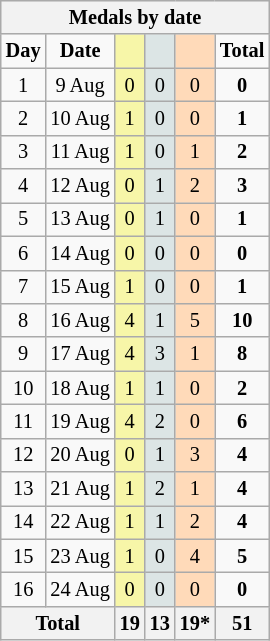<table class="wikitable" style="font-size:85%; text-align:center;">
<tr style="background:#efefef;">
<th colspan=6>Medals by date</th>
</tr>
<tr>
<td><strong>Day</strong></td>
<td><strong>Date</strong></td>
<td style="background:#F7F6A8;"></td>
<td style="background:#DCE5E5;"></td>
<td style="background:#FFDAB9;"></td>
<td><strong>Total</strong></td>
</tr>
<tr>
<td>1</td>
<td>9 Aug</td>
<td style="background:#F7F6A8;">0</td>
<td style="background:#DCE5E5;">0</td>
<td style="background:#FFDAB9;">0</td>
<td><strong>0</strong></td>
</tr>
<tr>
<td>2</td>
<td>10 Aug</td>
<td style="background:#F7F6A8;">1</td>
<td style="background:#DCE5E5;">0</td>
<td style="background:#FFDAB9;">0</td>
<td><strong>1</strong></td>
</tr>
<tr>
<td>3</td>
<td>11 Aug</td>
<td style="background:#F7F6A8;">1</td>
<td style="background:#DCE5E5;">0</td>
<td style="background:#FFDAB9;">1</td>
<td><strong>2</strong></td>
</tr>
<tr>
<td>4</td>
<td>12 Aug</td>
<td style="background:#F7F6A8;">0</td>
<td style="background:#DCE5E5;">1</td>
<td style="background:#FFDAB9;">2</td>
<td><strong>3</strong></td>
</tr>
<tr>
<td>5</td>
<td>13 Aug</td>
<td style="background:#F7F6A8;">0</td>
<td style="background:#DCE5E5;">1</td>
<td style="background:#FFDAB9;">0</td>
<td><strong>1</strong></td>
</tr>
<tr>
<td>6</td>
<td>14 Aug</td>
<td style="background:#F7F6A8;">0</td>
<td style="background:#DCE5E5;">0</td>
<td style="background:#FFDAB9;">0</td>
<td><strong>0</strong></td>
</tr>
<tr>
<td>7</td>
<td>15 Aug</td>
<td style="background:#F7F6A8;">1</td>
<td style="background:#DCE5E5;">0</td>
<td style="background:#FFDAB9;">0</td>
<td><strong>1</strong></td>
</tr>
<tr>
<td>8</td>
<td>16 Aug</td>
<td style="background:#F7F6A8;">4</td>
<td style="background:#DCE5E5;">1</td>
<td style="background:#FFDAB9;">5</td>
<td><strong>10</strong></td>
</tr>
<tr>
<td>9</td>
<td>17 Aug</td>
<td style="background:#F7F6A8;">4</td>
<td style="background:#DCE5E5;">3</td>
<td style="background:#FFDAB9;">1</td>
<td><strong>8</strong></td>
</tr>
<tr>
<td>10</td>
<td>18 Aug</td>
<td style="background:#F7F6A8;">1</td>
<td style="background:#DCE5E5;">1</td>
<td style="background:#FFDAB9;">0</td>
<td><strong>2</strong></td>
</tr>
<tr>
<td>11</td>
<td>19 Aug</td>
<td style="background:#F7F6A8;">4</td>
<td style="background:#DCE5E5;">2</td>
<td style="background:#FFDAB9;">0</td>
<td><strong>6</strong></td>
</tr>
<tr>
<td>12</td>
<td>20 Aug</td>
<td style="background:#F7F6A8;">0</td>
<td style="background:#DCE5E5;">1</td>
<td style="background:#FFDAB9;">3</td>
<td><strong>4</strong></td>
</tr>
<tr>
<td>13</td>
<td>21 Aug</td>
<td style="background:#F7F6A8;">1</td>
<td style="background:#DCE5E5;">2</td>
<td style="background:#FFDAB9;">1</td>
<td><strong>4</strong></td>
</tr>
<tr>
<td>14</td>
<td>22 Aug</td>
<td style="background:#F7F6A8;">1</td>
<td style="background:#DCE5E5;">1</td>
<td style="background:#FFDAB9;">2</td>
<td><strong>4</strong></td>
</tr>
<tr>
<td>15</td>
<td>23 Aug</td>
<td style="background:#F7F6A8;">1</td>
<td style="background:#DCE5E5;">0</td>
<td style="background:#FFDAB9;">4</td>
<td><strong>5</strong></td>
</tr>
<tr>
<td>16</td>
<td>24 Aug</td>
<td style="background:#F7F6A8;">0</td>
<td style="background:#DCE5E5;">0</td>
<td style="background:#FFDAB9;">0</td>
<td><strong>0</strong></td>
</tr>
<tr>
<th colspan="2">Total</th>
<th>19</th>
<th>13</th>
<th>19*</th>
<th>51</th>
</tr>
</table>
